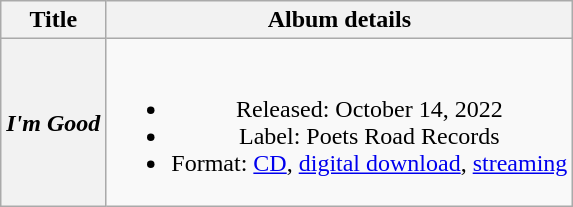<table class="wikitable plainrowheaders" style="text-align:center;">
<tr>
<th scope="col">Title</th>
<th scope="col">Album details</th>
</tr>
<tr>
<th scope="row"><em>I'm Good</em></th>
<td><br><ul><li>Released: October 14, 2022</li><li>Label: Poets Road Records</li><li>Format: <a href='#'>CD</a>, <a href='#'>digital download</a>, <a href='#'>streaming</a></li></ul></td>
</tr>
</table>
